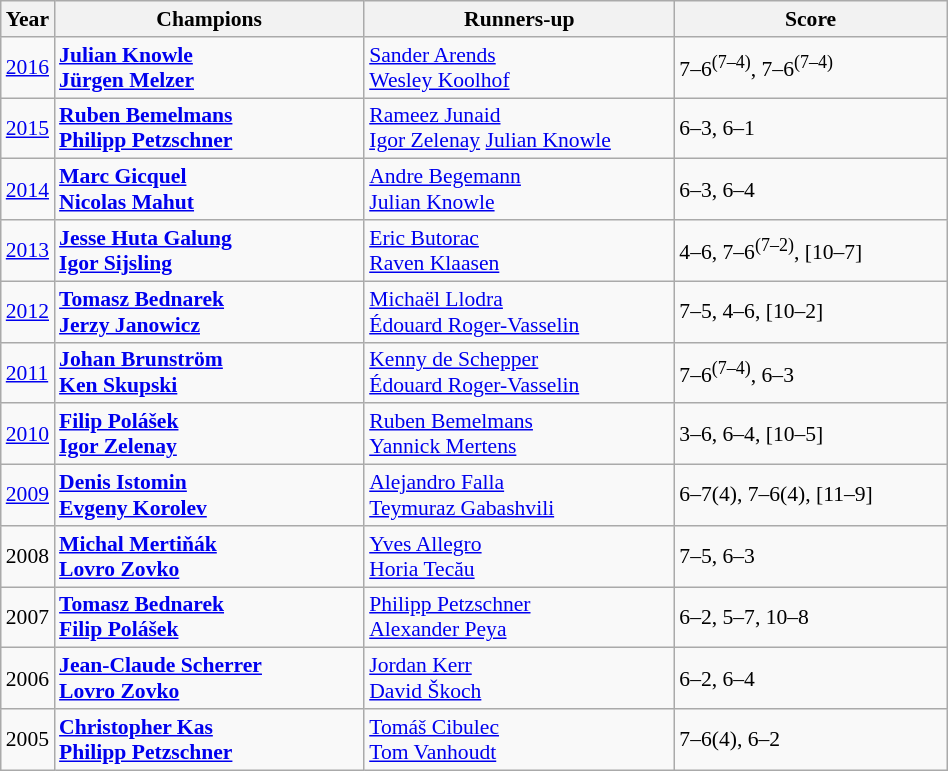<table class="wikitable" style="font-size:90%">
<tr>
<th>Year</th>
<th width="200">Champions</th>
<th width="200">Runners-up</th>
<th width="175">Score</th>
</tr>
<tr>
<td><a href='#'>2016</a></td>
<td> <strong><a href='#'>Julian Knowle</a></strong> <br>  <strong><a href='#'>Jürgen Melzer</a></strong></td>
<td> <a href='#'>Sander Arends</a> <br>  <a href='#'>Wesley Koolhof</a></td>
<td>7–6<sup>(7–4)</sup>, 7–6<sup>(7–4)</sup></td>
</tr>
<tr>
<td><a href='#'>2015</a></td>
<td> <strong><a href='#'>Ruben Bemelmans</a></strong> <br>  <strong><a href='#'>Philipp Petzschner</a></strong></td>
<td> <a href='#'>Rameez Junaid</a> <br>  <a href='#'>Igor Zelenay</a> <a href='#'>Julian Knowle</a></td>
<td>6–3, 6–1</td>
</tr>
<tr>
<td><a href='#'>2014</a></td>
<td> <strong><a href='#'>Marc Gicquel</a></strong><br> <strong><a href='#'>Nicolas Mahut</a></strong></td>
<td> <a href='#'>Andre Begemann</a><br> <a href='#'>Julian Knowle</a></td>
<td>6–3, 6–4</td>
</tr>
<tr>
<td><a href='#'>2013</a></td>
<td> <strong><a href='#'>Jesse Huta Galung</a></strong><br> <strong><a href='#'>Igor Sijsling</a></strong></td>
<td> <a href='#'>Eric Butorac</a><br> <a href='#'>Raven Klaasen</a></td>
<td>4–6, 7–6<sup>(7–2)</sup>, [10–7]</td>
</tr>
<tr>
<td><a href='#'>2012</a></td>
<td> <strong><a href='#'>Tomasz Bednarek</a></strong><br> <strong><a href='#'>Jerzy Janowicz</a></strong></td>
<td> <a href='#'>Michaël Llodra</a><br> <a href='#'>Édouard Roger-Vasselin</a></td>
<td>7–5, 4–6, [10–2]</td>
</tr>
<tr>
<td><a href='#'>2011</a></td>
<td> <strong><a href='#'>Johan Brunström</a></strong><br> <strong><a href='#'>Ken Skupski</a></strong></td>
<td> <a href='#'>Kenny de Schepper</a><br> <a href='#'>Édouard Roger-Vasselin</a></td>
<td>7–6<sup>(7–4)</sup>, 6–3</td>
</tr>
<tr>
<td><a href='#'>2010</a></td>
<td> <strong><a href='#'>Filip Polášek</a></strong><br> <strong><a href='#'>Igor Zelenay</a></strong></td>
<td> <a href='#'>Ruben Bemelmans</a><br> <a href='#'>Yannick Mertens</a></td>
<td>3–6, 6–4, [10–5]</td>
</tr>
<tr>
<td><a href='#'>2009</a></td>
<td> <strong><a href='#'>Denis Istomin</a></strong><br> <strong><a href='#'>Evgeny Korolev</a></strong></td>
<td> <a href='#'>Alejandro Falla</a><br> <a href='#'>Teymuraz Gabashvili</a></td>
<td>6–7(4), 7–6(4), [11–9]</td>
</tr>
<tr>
<td>2008</td>
<td> <strong><a href='#'>Michal Mertiňák</a></strong><br> <strong><a href='#'>Lovro Zovko</a></strong></td>
<td> <a href='#'>Yves Allegro</a><br> <a href='#'>Horia Tecău</a></td>
<td>7–5, 6–3</td>
</tr>
<tr>
<td>2007</td>
<td> <strong><a href='#'>Tomasz Bednarek</a></strong><br> <strong><a href='#'>Filip Polášek</a></strong></td>
<td> <a href='#'>Philipp Petzschner</a><br> <a href='#'>Alexander Peya</a></td>
<td>6–2, 5–7, 10–8</td>
</tr>
<tr>
<td>2006</td>
<td> <strong><a href='#'>Jean-Claude Scherrer</a></strong><br> <strong><a href='#'>Lovro Zovko</a></strong></td>
<td> <a href='#'>Jordan Kerr</a><br> <a href='#'>David Škoch</a></td>
<td>6–2, 6–4</td>
</tr>
<tr>
<td>2005</td>
<td> <strong><a href='#'>Christopher Kas</a></strong><br> <strong><a href='#'>Philipp Petzschner</a></strong></td>
<td> <a href='#'>Tomáš Cibulec</a><br> <a href='#'>Tom Vanhoudt</a></td>
<td>7–6(4), 6–2</td>
</tr>
</table>
